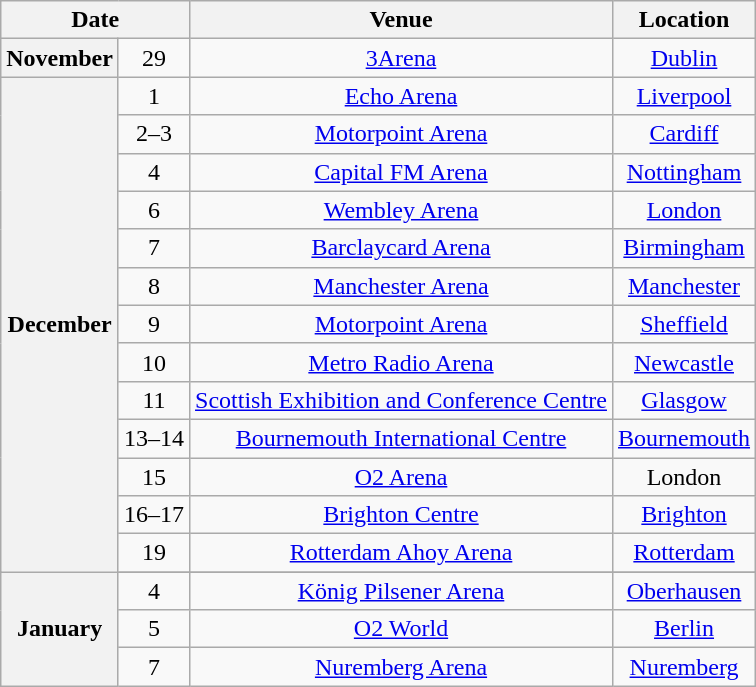<table class="wikitable sortable plainrowheaders" style="text-align:center;">
<tr>
<th scope="col" colspan=2>Date</th>
<th scope="col">Venue</th>
<th scope="col">Location</th>
</tr>
<tr>
<th>November</th>
<td>29</td>
<td><a href='#'>3Arena</a></td>
<td><a href='#'>Dublin</a></td>
</tr>
<tr>
<th rowspan=13>December</th>
<td>1</td>
<td><a href='#'>Echo Arena</a></td>
<td><a href='#'>Liverpool</a></td>
</tr>
<tr>
<td>2–3</td>
<td><a href='#'>Motorpoint Arena</a></td>
<td><a href='#'>Cardiff</a></td>
</tr>
<tr>
<td>4</td>
<td><a href='#'>Capital FM Arena</a></td>
<td><a href='#'>Nottingham</a></td>
</tr>
<tr>
<td>6</td>
<td><a href='#'>Wembley Arena</a></td>
<td><a href='#'>London</a></td>
</tr>
<tr>
<td>7</td>
<td><a href='#'>Barclaycard Arena</a></td>
<td><a href='#'>Birmingham</a></td>
</tr>
<tr>
<td>8</td>
<td><a href='#'>Manchester Arena</a></td>
<td><a href='#'>Manchester</a></td>
</tr>
<tr>
<td>9</td>
<td><a href='#'>Motorpoint Arena</a></td>
<td><a href='#'>Sheffield</a></td>
</tr>
<tr>
<td>10</td>
<td><a href='#'>Metro Radio Arena</a></td>
<td><a href='#'>Newcastle</a></td>
</tr>
<tr>
<td>11</td>
<td><a href='#'>Scottish Exhibition and Conference Centre</a></td>
<td><a href='#'>Glasgow</a></td>
</tr>
<tr>
<td>13–14</td>
<td><a href='#'>Bournemouth International Centre</a></td>
<td><a href='#'>Bournemouth</a></td>
</tr>
<tr>
<td>15</td>
<td><a href='#'>O2 Arena</a></td>
<td>London</td>
</tr>
<tr>
<td>16–17</td>
<td><a href='#'>Brighton Centre</a></td>
<td><a href='#'>Brighton</a></td>
</tr>
<tr>
<td>19</td>
<td><a href='#'>Rotterdam Ahoy Arena</a></td>
<td><a href='#'>Rotterdam</a></td>
</tr>
<tr>
<th rowspan=6>January</th>
</tr>
<tr>
<td>4</td>
<td><a href='#'>König Pilsener Arena</a></td>
<td><a href='#'>Oberhausen</a></td>
</tr>
<tr>
<td>5</td>
<td><a href='#'>O2 World</a></td>
<td><a href='#'>Berlin</a></td>
</tr>
<tr>
<td>7</td>
<td><a href='#'>Nuremberg Arena</a></td>
<td><a href='#'>Nuremberg</a></td>
</tr>
</table>
